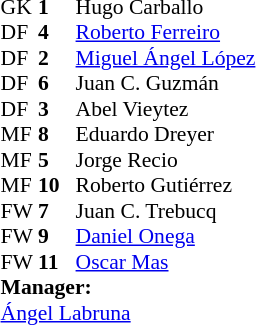<table cellspacing="0" cellpadding="0" style="font-size:90%; margin:0.2em auto;">
<tr>
<th width="25"></th>
<th width="25"></th>
</tr>
<tr>
<td>GK</td>
<td><strong>1</strong></td>
<td> Hugo Carballo</td>
</tr>
<tr>
<td>DF</td>
<td><strong>4</strong></td>
<td> <a href='#'>Roberto Ferreiro</a></td>
</tr>
<tr>
<td>DF</td>
<td><strong>2</strong></td>
<td> <a href='#'>Miguel Ángel López</a></td>
</tr>
<tr>
<td>DF</td>
<td><strong>6</strong></td>
<td> Juan C. Guzmán</td>
</tr>
<tr>
<td>DF</td>
<td><strong>3</strong></td>
<td> Abel Vieytez</td>
</tr>
<tr>
<td>MF</td>
<td><strong>8</strong></td>
<td> Eduardo Dreyer</td>
</tr>
<tr>
<td>MF</td>
<td><strong>5</strong></td>
<td> Jorge Recio</td>
</tr>
<tr>
<td>MF</td>
<td><strong>10</strong></td>
<td> Roberto Gutiérrez</td>
</tr>
<tr>
<td>FW</td>
<td><strong>7</strong></td>
<td> Juan C. Trebucq</td>
</tr>
<tr>
<td>FW</td>
<td><strong>9</strong></td>
<td> <a href='#'>Daniel Onega</a></td>
</tr>
<tr>
<td>FW</td>
<td><strong>11</strong></td>
<td> <a href='#'>Oscar Mas</a></td>
</tr>
<tr>
<td colspan=3><strong>Manager:</strong></td>
</tr>
<tr>
<td colspan=4> <a href='#'>Ángel Labruna</a></td>
</tr>
</table>
